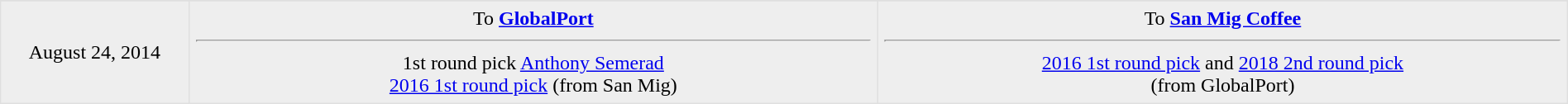<table border=1 style="border-collapse:collapse; text-align: center; width: 100%" bordercolor="#DFDFDF"  cellpadding="5">
<tr>
</tr>
<tr bgcolor="eeeeee">
<td style="width:12%">August 24, 2014<br></td>
<td style="width:44%" valign="top">To <strong><a href='#'>GlobalPort</a></strong><hr> 1st round pick <a href='#'>Anthony Semerad</a><br><a href='#'>2016 1st round pick</a> (from San Mig)</td>
<td style="width:44%" valign="top">To <strong><a href='#'>San Mig Coffee</a></strong><hr><a href='#'>2016 1st round pick</a> and <a href='#'>2018 2nd round pick</a><br>(from GlobalPort)</td>
</tr>
</table>
